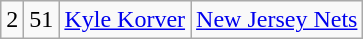<table class="wikitable sortable">
<tr align="center" bgcolor="">
<td>2</td>
<td>51</td>
<td><a href='#'>Kyle Korver</a></td>
<td><a href='#'>New Jersey Nets</a></td>
</tr>
</table>
